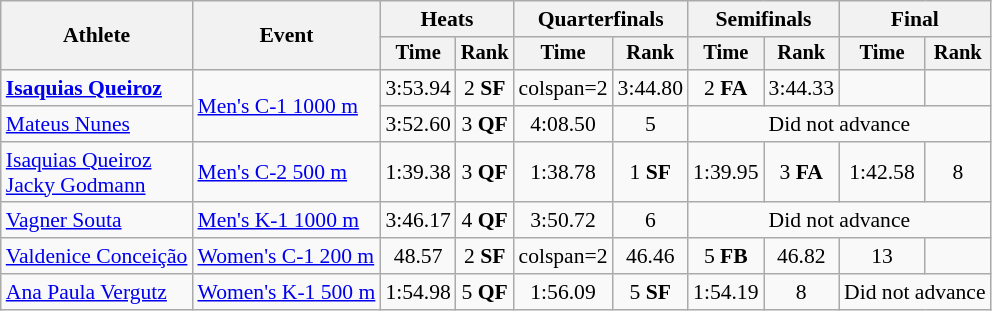<table class=wikitable style="font-size:90%">
<tr>
<th rowspan="2">Athlete</th>
<th rowspan="2">Event</th>
<th colspan=2>Heats</th>
<th colspan=2>Quarterfinals</th>
<th colspan=2>Semifinals</th>
<th colspan=2>Final</th>
</tr>
<tr style="font-size:95%">
<th>Time</th>
<th>Rank</th>
<th>Time</th>
<th>Rank</th>
<th>Time</th>
<th>Rank</th>
<th>Time</th>
<th>Rank</th>
</tr>
<tr align=center>
<td align=left><strong><a href='#'>Isaquias Queiroz</a></strong></td>
<td align=left rowspan=2><a href='#'>Men's C-1 1000 m</a></td>
<td>3:53.94</td>
<td>2 <strong>SF</strong></td>
<td>colspan=2 </td>
<td>3:44.80</td>
<td>2 <strong>FA</strong></td>
<td>3:44.33</td>
<td></td>
</tr>
<tr align=center>
<td align=left><a href='#'>Mateus Nunes</a></td>
<td>3:52.60</td>
<td>3 <strong>QF</strong></td>
<td>4:08.50</td>
<td>5</td>
<td colspan=4>Did not advance</td>
</tr>
<tr align=center>
<td align=left><a href='#'>Isaquias Queiroz</a><br><a href='#'>Jacky Godmann</a></td>
<td align=left><a href='#'>Men's C-2 500 m</a></td>
<td>1:39.38</td>
<td>3 <strong>QF</strong></td>
<td>1:38.78</td>
<td>1 <strong>SF</strong></td>
<td>1:39.95</td>
<td>3 <strong>FA</strong></td>
<td>1:42.58</td>
<td>8</td>
</tr>
<tr align=center>
<td align=left><a href='#'>Vagner Souta</a></td>
<td align=left><a href='#'>Men's K-1 1000 m</a></td>
<td>3:46.17</td>
<td>4 <strong>QF</strong></td>
<td>3:50.72</td>
<td>6</td>
<td colspan=4>Did not advance</td>
</tr>
<tr align=center>
<td align=left><a href='#'>Valdenice Conceição</a></td>
<td align=left><a href='#'>Women's C-1 200 m</a></td>
<td>48.57</td>
<td>2 <strong>SF</strong></td>
<td>colspan=2 </td>
<td>46.46</td>
<td>5 <strong>FB</strong></td>
<td>46.82</td>
<td>13</td>
</tr>
<tr align=center>
<td align=left><a href='#'>Ana Paula Vergutz</a></td>
<td align=left><a href='#'>Women's K-1 500 m</a></td>
<td>1:54.98</td>
<td>5 <strong>QF</strong></td>
<td>1:56.09</td>
<td>5 <strong>SF</strong></td>
<td>1:54.19</td>
<td>8</td>
<td colspan=2>Did not advance</td>
</tr>
</table>
